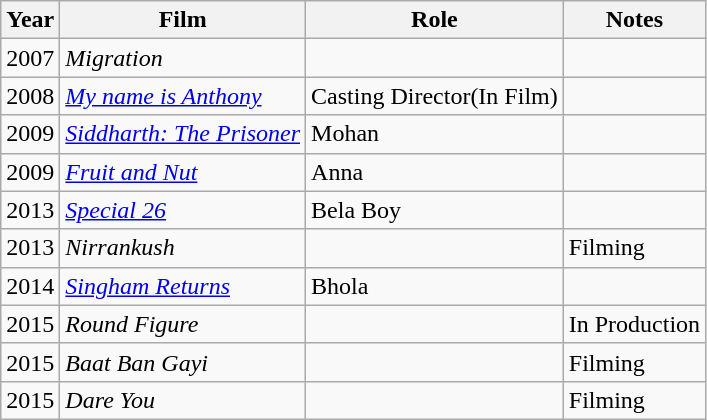<table class="wikitable sortable">
<tr>
<th>Year</th>
<th>Film</th>
<th>Role</th>
<th>Notes</th>
</tr>
<tr>
<td>2007</td>
<td><em>Migration</em></td>
<td></td>
<td></td>
</tr>
<tr>
<td>2008</td>
<td><em><a href='#'>My name is Anthony</a></em></td>
<td>Casting Director(In Film)</td>
<td></td>
</tr>
<tr>
<td>2009</td>
<td><em><a href='#'>Siddharth: The Prisoner</a> </em></td>
<td>Mohan</td>
<td></td>
</tr>
<tr>
<td>2009</td>
<td><em><a href='#'>Fruit and Nut</a></em></td>
<td>Anna</td>
<td></td>
</tr>
<tr>
<td>2013</td>
<td><em><a href='#'>Special 26</a></em></td>
<td>Bela Boy</td>
<td></td>
</tr>
<tr>
<td>2013</td>
<td><em>Nirrankush</em></td>
<td></td>
<td>Filming</td>
</tr>
<tr>
<td>2014</td>
<td><em><a href='#'>Singham Returns</a></em></td>
<td>Bhola</td>
<td></td>
</tr>
<tr>
<td>2015</td>
<td><em>Round Figure</em></td>
<td></td>
<td>In Production</td>
</tr>
<tr>
<td>2015</td>
<td><em>Baat Ban Gayi</em></td>
<td></td>
<td>Filming</td>
</tr>
<tr>
<td>2015</td>
<td><em>Dare You</em></td>
<td></td>
<td>Filming</td>
</tr>
</table>
